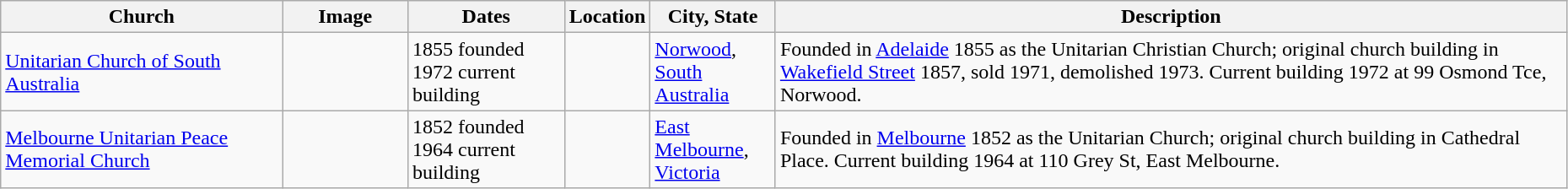<table class="wikitable sortable" style="width:98%">
<tr>
<th style="width:18%;"><strong>Church</strong></th>
<th style="width:8%;" class="unsortable"><strong>Image</strong></th>
<th style="width:10%;"><strong>Dates</strong></th>
<th><strong>Location</strong></th>
<th style="width:8%;"><strong>City, State</strong></th>
<th class="unsortable"><strong>Description</strong></th>
</tr>
<tr>
<td><a href='#'>Unitarian Church of South Australia</a></td>
<td></td>
<td>1855 founded<br>1972 current building</td>
<td><br><small></small></td>
<td><a href='#'>Norwood</a>, <a href='#'>South Australia</a></td>
<td>Founded in <a href='#'>Adelaide</a> 1855 as the Unitarian Christian Church; original church building in <a href='#'>Wakefield Street</a> 1857, sold 1971, demolished 1973. Current building 1972 at 99 Osmond Tce, Norwood.</td>
</tr>
<tr>
<td><a href='#'>Melbourne Unitarian Peace Memorial Church</a></td>
<td></td>
<td>1852 founded<br>1964 current building</td>
<td><br><small></small></td>
<td><a href='#'>East Melbourne</a>, <a href='#'>Victoria</a></td>
<td>Founded in <a href='#'>Melbourne</a> 1852 as the Unitarian Church; original church building in Cathedral Place. Current building 1964 at 110 Grey St, East Melbourne.</td>
</tr>
</table>
